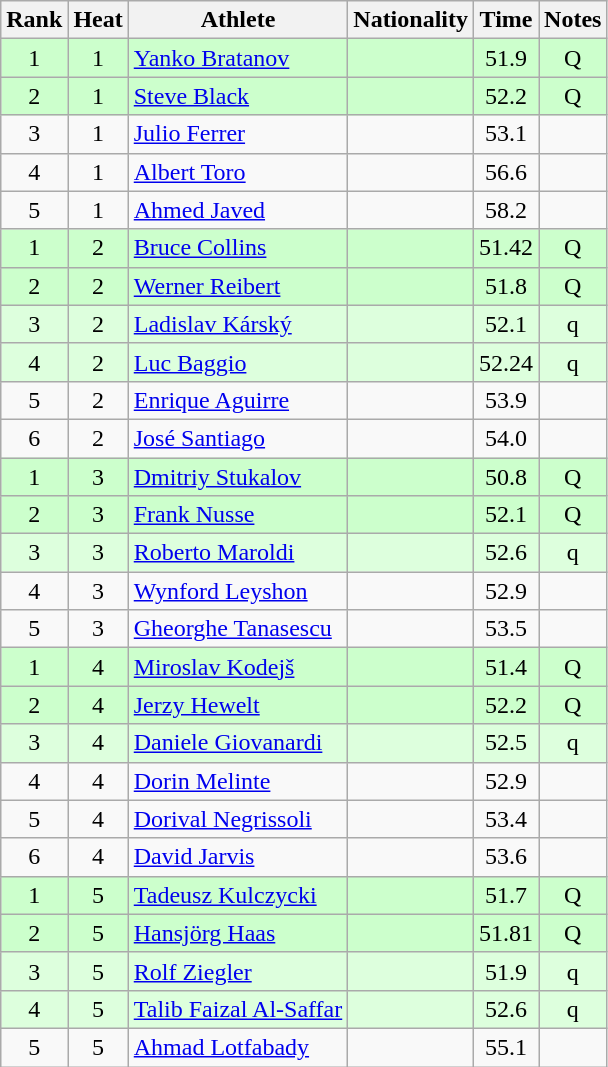<table class="wikitable sortable" style="text-align:center">
<tr>
<th>Rank</th>
<th>Heat</th>
<th>Athlete</th>
<th>Nationality</th>
<th>Time</th>
<th>Notes</th>
</tr>
<tr bgcolor=ccffcc>
<td>1</td>
<td>1</td>
<td align=left><a href='#'>Yanko Bratanov</a></td>
<td align=left></td>
<td>51.9</td>
<td>Q</td>
</tr>
<tr bgcolor=ccffcc>
<td>2</td>
<td>1</td>
<td align=left><a href='#'>Steve Black</a></td>
<td align=left></td>
<td>52.2</td>
<td>Q</td>
</tr>
<tr>
<td>3</td>
<td>1</td>
<td align=left><a href='#'>Julio Ferrer</a></td>
<td align=left></td>
<td>53.1</td>
<td></td>
</tr>
<tr>
<td>4</td>
<td>1</td>
<td align=left><a href='#'>Albert Toro</a></td>
<td align=left></td>
<td>56.6</td>
<td></td>
</tr>
<tr>
<td>5</td>
<td>1</td>
<td align=left><a href='#'>Ahmed Javed</a></td>
<td align=left></td>
<td>58.2</td>
<td></td>
</tr>
<tr bgcolor=ccffcc>
<td>1</td>
<td>2</td>
<td align=left><a href='#'>Bruce Collins</a></td>
<td align=left></td>
<td>51.42</td>
<td>Q</td>
</tr>
<tr bgcolor=ccffcc>
<td>2</td>
<td>2</td>
<td align=left><a href='#'>Werner Reibert</a></td>
<td align=left></td>
<td>51.8</td>
<td>Q</td>
</tr>
<tr bgcolor=ddffdd>
<td>3</td>
<td>2</td>
<td align=left><a href='#'>Ladislav Kárský</a></td>
<td align=left></td>
<td>52.1</td>
<td>q</td>
</tr>
<tr bgcolor=ddffdd>
<td>4</td>
<td>2</td>
<td align=left><a href='#'>Luc Baggio</a></td>
<td align=left></td>
<td>52.24</td>
<td>q</td>
</tr>
<tr>
<td>5</td>
<td>2</td>
<td align=left><a href='#'>Enrique Aguirre</a></td>
<td align=left></td>
<td>53.9</td>
<td></td>
</tr>
<tr>
<td>6</td>
<td>2</td>
<td align=left><a href='#'>José Santiago</a></td>
<td align=left></td>
<td>54.0</td>
<td></td>
</tr>
<tr bgcolor=ccffcc>
<td>1</td>
<td>3</td>
<td align=left><a href='#'>Dmitriy Stukalov</a></td>
<td align=left></td>
<td>50.8</td>
<td>Q</td>
</tr>
<tr bgcolor=ccffcc>
<td>2</td>
<td>3</td>
<td align=left><a href='#'>Frank Nusse</a></td>
<td align=left></td>
<td>52.1</td>
<td>Q</td>
</tr>
<tr bgcolor=ddffdd>
<td>3</td>
<td>3</td>
<td align=left><a href='#'>Roberto Maroldi</a></td>
<td align=left></td>
<td>52.6</td>
<td>q</td>
</tr>
<tr>
<td>4</td>
<td>3</td>
<td align=left><a href='#'>Wynford Leyshon</a></td>
<td align=left></td>
<td>52.9</td>
<td></td>
</tr>
<tr>
<td>5</td>
<td>3</td>
<td align=left><a href='#'>Gheorghe Tanasescu</a></td>
<td align=left></td>
<td>53.5</td>
<td></td>
</tr>
<tr bgcolor=ccffcc>
<td>1</td>
<td>4</td>
<td align=left><a href='#'>Miroslav Kodejš</a></td>
<td align=left></td>
<td>51.4</td>
<td>Q</td>
</tr>
<tr bgcolor=ccffcc>
<td>2</td>
<td>4</td>
<td align=left><a href='#'>Jerzy Hewelt</a></td>
<td align=left></td>
<td>52.2</td>
<td>Q</td>
</tr>
<tr bgcolor=ddffdd>
<td>3</td>
<td>4</td>
<td align=left><a href='#'>Daniele Giovanardi</a></td>
<td align=left></td>
<td>52.5</td>
<td>q</td>
</tr>
<tr>
<td>4</td>
<td>4</td>
<td align=left><a href='#'>Dorin Melinte</a></td>
<td align=left></td>
<td>52.9</td>
<td></td>
</tr>
<tr>
<td>5</td>
<td>4</td>
<td align=left><a href='#'>Dorival Negrissoli</a></td>
<td align=left></td>
<td>53.4</td>
<td></td>
</tr>
<tr>
<td>6</td>
<td>4</td>
<td align=left><a href='#'>David Jarvis</a></td>
<td align=left></td>
<td>53.6</td>
<td></td>
</tr>
<tr bgcolor=ccffcc>
<td>1</td>
<td>5</td>
<td align=left><a href='#'>Tadeusz Kulczycki</a></td>
<td align=left></td>
<td>51.7</td>
<td>Q</td>
</tr>
<tr bgcolor=ccffcc>
<td>2</td>
<td>5</td>
<td align=left><a href='#'>Hansjörg Haas</a></td>
<td align=left></td>
<td>51.81</td>
<td>Q</td>
</tr>
<tr bgcolor=ddffdd>
<td>3</td>
<td>5</td>
<td align=left><a href='#'>Rolf Ziegler</a></td>
<td align=left></td>
<td>51.9</td>
<td>q</td>
</tr>
<tr bgcolor=ddffdd>
<td>4</td>
<td>5</td>
<td align=left><a href='#'>Talib Faizal Al-Saffar</a></td>
<td align=left></td>
<td>52.6</td>
<td>q</td>
</tr>
<tr>
<td>5</td>
<td>5</td>
<td align=left><a href='#'>Ahmad Lotfabady</a></td>
<td align=left></td>
<td>55.1</td>
<td></td>
</tr>
</table>
